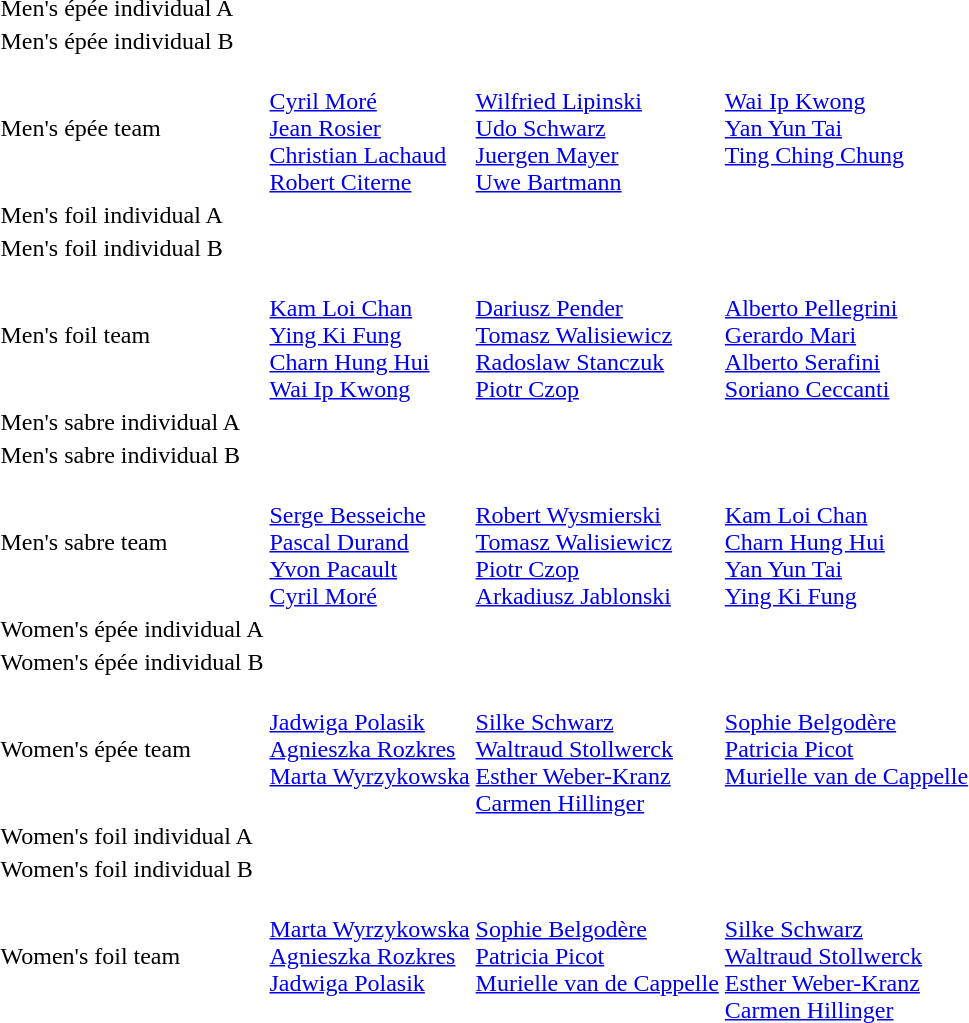<table>
<tr>
<td>Men's épée individual A<br></td>
<td></td>
<td></td>
<td></td>
</tr>
<tr>
<td>Men's épée individual B<br></td>
<td></td>
<td></td>
<td></td>
</tr>
<tr>
<td>Men's épée team<br></td>
<td valign=top> <br> <a href='#'>Cyril Moré</a> <br> <a href='#'>Jean Rosier</a> <br> <a href='#'>Christian Lachaud</a> <br> <a href='#'>Robert Citerne</a></td>
<td valign=top> <br> <a href='#'>Wilfried Lipinski</a> <br> <a href='#'>Udo Schwarz</a> <br> <a href='#'>Juergen Mayer</a> <br> <a href='#'>Uwe Bartmann</a></td>
<td valign=top> <br> <a href='#'>Wai Ip Kwong</a> <br> <a href='#'>Yan Yun Tai</a> <br> <a href='#'>Ting Ching Chung</a></td>
</tr>
<tr>
<td>Men's foil individual A<br></td>
<td></td>
<td></td>
<td></td>
</tr>
<tr>
<td>Men's foil individual B<br></td>
<td></td>
<td></td>
<td></td>
</tr>
<tr>
<td>Men's foil team<br></td>
<td valign=top> <br> <a href='#'>Kam Loi Chan</a> <br> <a href='#'>Ying Ki Fung</a> <br> <a href='#'>Charn Hung Hui</a> <br> <a href='#'>Wai Ip Kwong</a></td>
<td valign=top> <br> <a href='#'>Dariusz Pender</a> <br> <a href='#'>Tomasz Walisiewicz</a> <br> <a href='#'>Radoslaw Stanczuk</a> <br> <a href='#'>Piotr Czop</a></td>
<td valign=top> <br> <a href='#'>Alberto Pellegrini</a> <br> <a href='#'>Gerardo Mari</a> <br> <a href='#'>Alberto Serafini</a> <br> <a href='#'>Soriano Ceccanti</a></td>
</tr>
<tr>
<td>Men's sabre individual A<br></td>
<td></td>
<td></td>
<td></td>
</tr>
<tr>
<td>Men's sabre individual B<br></td>
<td></td>
<td></td>
<td></td>
</tr>
<tr>
<td>Men's sabre team<br></td>
<td valign=top> <br> <a href='#'>Serge Besseiche</a> <br> <a href='#'>Pascal Durand</a> <br> <a href='#'>Yvon Pacault</a> <br> <a href='#'>Cyril Moré</a></td>
<td valign=top> <br> <a href='#'>Robert Wysmierski</a> <br> <a href='#'>Tomasz Walisiewicz</a> <br> <a href='#'>Piotr Czop</a> <br> <a href='#'>Arkadiusz Jablonski</a></td>
<td valign=top> <br> <a href='#'>Kam Loi Chan</a> <br> <a href='#'>Charn Hung Hui</a> <br> <a href='#'>Yan Yun Tai</a> <br> <a href='#'>Ying Ki Fung</a></td>
</tr>
<tr>
<td>Women's épée individual A<br></td>
<td></td>
<td></td>
<td></td>
</tr>
<tr>
<td>Women's épée individual B<br></td>
<td></td>
<td></td>
<td></td>
</tr>
<tr>
<td>Women's épée team<br></td>
<td valign=top> <br> <a href='#'>Jadwiga Polasik</a> <br> <a href='#'>Agnieszka Rozkres</a> <br> <a href='#'>Marta Wyrzykowska</a></td>
<td valign=top> <br> <a href='#'>Silke Schwarz</a> <br> <a href='#'>Waltraud Stollwerck</a> <br> <a href='#'>Esther Weber-Kranz</a> <br> <a href='#'>Carmen Hillinger</a></td>
<td valign=top> <br> <a href='#'>Sophie Belgodère</a> <br> <a href='#'>Patricia Picot</a> <br> <a href='#'>Murielle van de Cappelle</a></td>
</tr>
<tr>
<td>Women's foil individual A<br></td>
<td></td>
<td></td>
<td></td>
</tr>
<tr>
<td>Women's foil individual B<br></td>
<td></td>
<td></td>
<td></td>
</tr>
<tr>
<td>Women's foil team<br></td>
<td valign=top> <br> <a href='#'>Marta Wyrzykowska</a> <br> <a href='#'>Agnieszka Rozkres</a> <br> <a href='#'>Jadwiga Polasik</a></td>
<td valign=top> <br> <a href='#'>Sophie Belgodère</a> <br> <a href='#'>Patricia Picot</a> <br> <a href='#'>Murielle van de Cappelle</a></td>
<td valign=top> <br> <a href='#'>Silke Schwarz</a> <br> <a href='#'>Waltraud Stollwerck</a> <br> <a href='#'>Esther Weber-Kranz</a> <br> <a href='#'>Carmen Hillinger</a></td>
</tr>
</table>
